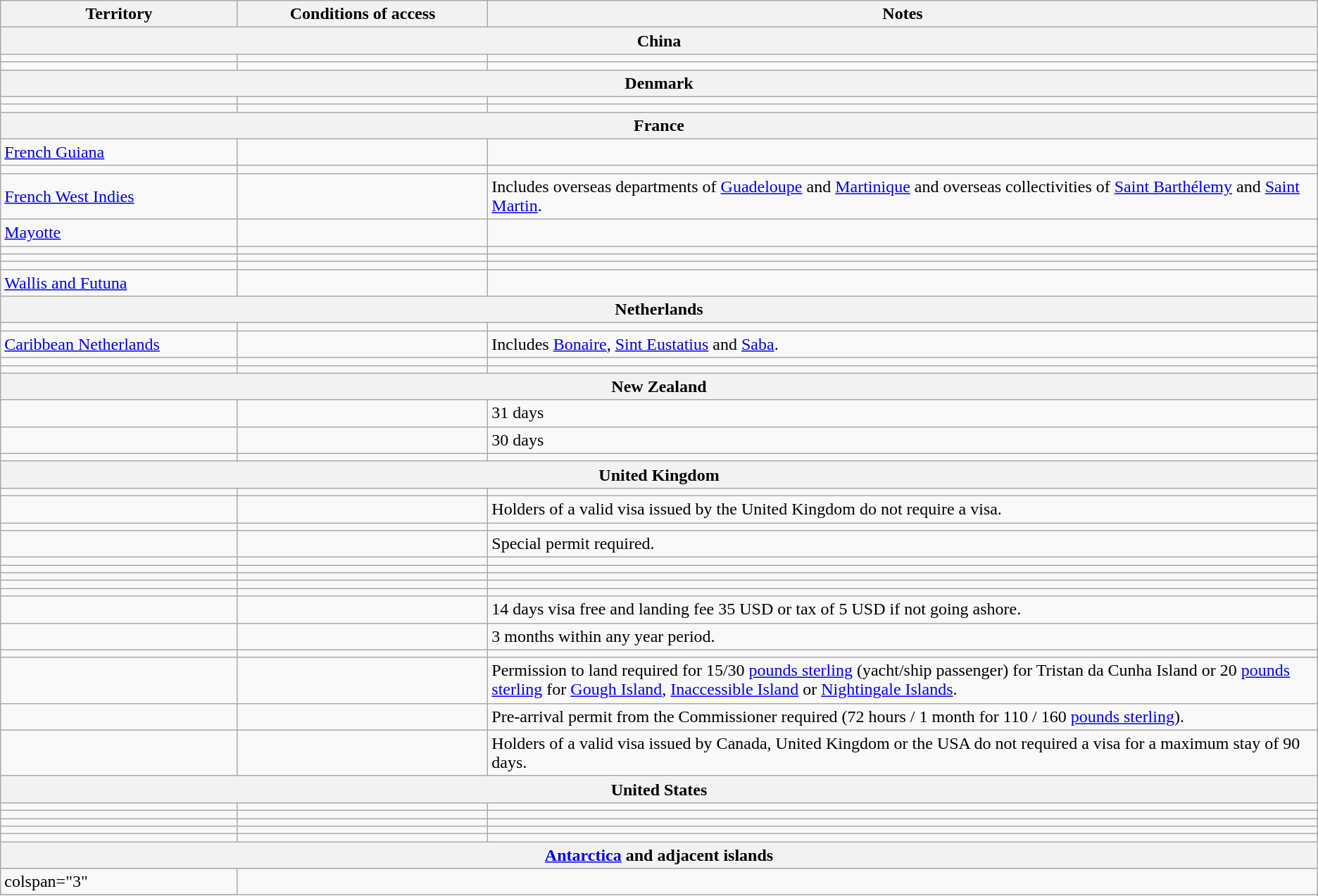<table class="wikitable" style="text-align: left; table-layout: fixed;">
<tr>
<th width="18%">Territory</th>
<th width="19%">Conditions of access</th>
<th>Notes</th>
</tr>
<tr>
<th colspan="3">China</th>
</tr>
<tr>
<td></td>
<td></td>
<td></td>
</tr>
<tr>
<td></td>
<td></td>
<td></td>
</tr>
<tr>
<th colspan="3">Denmark</th>
</tr>
<tr>
<td></td>
<td></td>
<td></td>
</tr>
<tr>
<td></td>
<td></td>
<td></td>
</tr>
<tr>
<th colspan="3">France</th>
</tr>
<tr>
<td>  <a href='#'>French Guiana</a></td>
<td></td>
<td></td>
</tr>
<tr>
<td></td>
<td></td>
<td></td>
</tr>
<tr>
<td> <a href='#'>French West Indies</a></td>
<td></td>
<td>Includes overseas departments of <a href='#'>Guadeloupe</a> and <a href='#'>Martinique</a> and overseas collectivities of <a href='#'>Saint Barthélemy</a> and <a href='#'>Saint Martin</a>.</td>
</tr>
<tr>
<td>  <a href='#'>Mayotte</a></td>
<td></td>
<td></td>
</tr>
<tr>
<td></td>
<td></td>
<td></td>
</tr>
<tr>
<td></td>
<td></td>
<td></td>
</tr>
<tr>
<td></td>
<td></td>
<td></td>
</tr>
<tr>
<td>  <a href='#'>Wallis and Futuna</a></td>
<td></td>
<td></td>
</tr>
<tr>
<th colspan="3">Netherlands</th>
</tr>
<tr>
<td></td>
<td></td>
<td></td>
</tr>
<tr>
<td> <a href='#'>Caribbean Netherlands</a></td>
<td></td>
<td>Includes <a href='#'>Bonaire</a>, <a href='#'>Sint Eustatius</a> and <a href='#'>Saba</a>.</td>
</tr>
<tr>
<td></td>
<td></td>
<td></td>
</tr>
<tr>
<td></td>
<td></td>
<td></td>
</tr>
<tr>
<th colspan="3">New Zealand</th>
</tr>
<tr>
<td></td>
<td></td>
<td>31 days</td>
</tr>
<tr>
<td></td>
<td></td>
<td>30 days</td>
</tr>
<tr>
<td></td>
<td></td>
<td></td>
</tr>
<tr>
<th colspan="3">United Kingdom</th>
</tr>
<tr>
<td></td>
<td></td>
<td></td>
</tr>
<tr>
<td></td>
<td></td>
<td>Holders of a valid visa issued by the United Kingdom do not require a visa.</td>
</tr>
<tr>
<td></td>
<td></td>
<td></td>
</tr>
<tr>
<td></td>
<td></td>
<td>Special permit required.</td>
</tr>
<tr>
<td></td>
<td></td>
<td></td>
</tr>
<tr>
<td></td>
<td></td>
<td></td>
</tr>
<tr>
<td></td>
<td></td>
<td></td>
</tr>
<tr>
<td></td>
<td></td>
<td></td>
</tr>
<tr>
<td></td>
<td></td>
<td></td>
</tr>
<tr>
<td></td>
<td></td>
<td>14 days visa free and landing fee 35 USD or tax of 5 USD if not going ashore.</td>
</tr>
<tr>
<td></td>
<td></td>
<td>3 months within any year period.</td>
</tr>
<tr>
<td></td>
<td></td>
<td></td>
</tr>
<tr>
<td></td>
<td></td>
<td>Permission to land required for 15/30 <a href='#'>pounds sterling</a> (yacht/ship passenger) for Tristan da Cunha Island or 20 <a href='#'>pounds sterling</a> for <a href='#'>Gough Island</a>, <a href='#'>Inaccessible Island</a> or <a href='#'>Nightingale Islands</a>.</td>
</tr>
<tr>
<td></td>
<td></td>
<td>Pre-arrival permit from the Commissioner required (72 hours / 1 month for 110 / 160 <a href='#'>pounds sterling</a>).</td>
</tr>
<tr>
<td></td>
<td></td>
<td>Holders of a valid visa issued by Canada, United Kingdom or the USA do not required a visa for a maximum stay of 90 days.</td>
</tr>
<tr>
<th colspan="3">United States</th>
</tr>
<tr>
<td></td>
<td></td>
<td></td>
</tr>
<tr>
<td></td>
<td></td>
<td></td>
</tr>
<tr>
<td></td>
<td></td>
<td></td>
</tr>
<tr>
<td></td>
<td></td>
<td></td>
</tr>
<tr>
<td></td>
<td></td>
<td></td>
</tr>
<tr>
<th colspan="3"><a href='#'>Antarctica</a> and adjacent islands</th>
</tr>
<tr>
<td>colspan="3" </td>
</tr>
<tr>
</tr>
</table>
